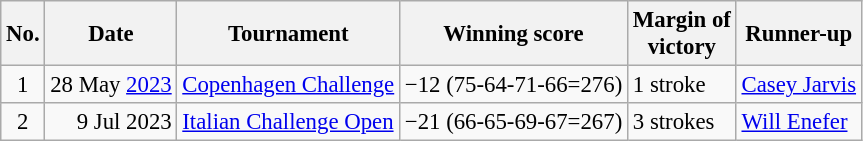<table class="wikitable" style="font-size:95%;">
<tr>
<th>No.</th>
<th>Date</th>
<th>Tournament</th>
<th>Winning score</th>
<th>Margin of<br>victory</th>
<th>Runner-up</th>
</tr>
<tr>
<td align=center>1</td>
<td align=right>28 May <a href='#'>2023</a></td>
<td><a href='#'>Copenhagen Challenge</a></td>
<td>−12 (75-64-71-66=276)</td>
<td>1 stroke</td>
<td> <a href='#'>Casey Jarvis</a></td>
</tr>
<tr>
<td align=center>2</td>
<td align=right>9 Jul 2023</td>
<td><a href='#'>Italian Challenge Open</a></td>
<td>−21 (66-65-69-67=267)</td>
<td>3 strokes</td>
<td> <a href='#'>Will Enefer</a></td>
</tr>
</table>
